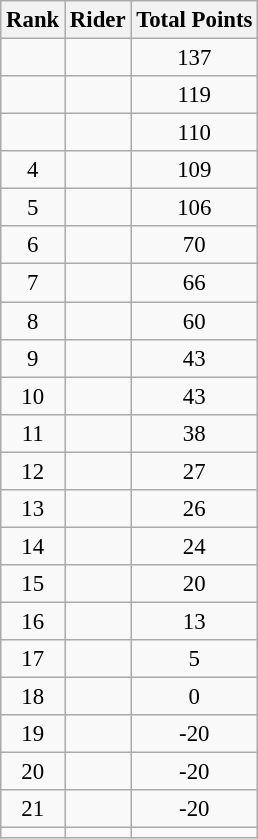<table class="wikitable" style="font-size:95%" style="width:25em;">
<tr>
<th>Rank</th>
<th>Rider</th>
<th>Total Points</th>
</tr>
<tr>
<td align=center></td>
<td></td>
<td align=center>137</td>
</tr>
<tr>
<td align=center></td>
<td></td>
<td align=center>119</td>
</tr>
<tr>
<td align=center></td>
<td></td>
<td align=center>110</td>
</tr>
<tr>
<td align=center>4</td>
<td></td>
<td align=center>109</td>
</tr>
<tr>
<td align=center>5</td>
<td></td>
<td align=center>106</td>
</tr>
<tr>
<td align=center>6</td>
<td></td>
<td align=center>70</td>
</tr>
<tr>
<td align=center>7</td>
<td></td>
<td align=center>66</td>
</tr>
<tr>
<td align=center>8</td>
<td></td>
<td align=center>60</td>
</tr>
<tr>
<td align=center>9</td>
<td></td>
<td align=center>43</td>
</tr>
<tr>
<td align=center>10</td>
<td></td>
<td align=center>43</td>
</tr>
<tr>
<td align=center>11</td>
<td></td>
<td align=center>38</td>
</tr>
<tr>
<td align=center>12</td>
<td></td>
<td align=center>27</td>
</tr>
<tr>
<td align=center>13</td>
<td></td>
<td align=center>26</td>
</tr>
<tr>
<td align=center>14</td>
<td></td>
<td align=center>24</td>
</tr>
<tr>
<td align=center>15</td>
<td></td>
<td align=center>20</td>
</tr>
<tr>
<td align=center>16</td>
<td></td>
<td align=center>13</td>
</tr>
<tr>
<td align=center>17</td>
<td></td>
<td align=center>5</td>
</tr>
<tr>
<td align=center>18</td>
<td></td>
<td align=center>0</td>
</tr>
<tr>
<td align=center>19</td>
<td></td>
<td align=center>-20</td>
</tr>
<tr>
<td align=center>20</td>
<td></td>
<td align=center>-20</td>
</tr>
<tr>
<td align=center>21</td>
<td></td>
<td align=center>-20</td>
</tr>
<tr>
<td align=center></td>
<td></td>
<td align=center></td>
</tr>
</table>
